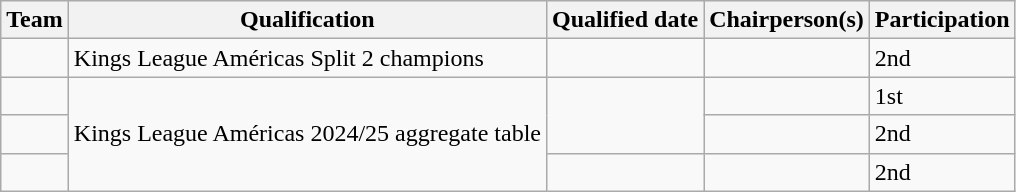<table class="wikitable sortable">
<tr>
<th>Team</th>
<th class="unsortable">Qualification</th>
<th>Qualified date</th>
<th>Chairperson(s)</th>
<th class="unsortable">Participation</th>
</tr>
<tr>
<td></td>
<td>Kings League Américas Split 2 champions</td>
<td></td>
<td></td>
<td>2nd </td>
</tr>
<tr>
<td></td>
<td rowspan=3>Kings League Américas 2024/25 aggregate table</td>
<td rowspan=2></td>
<td></td>
<td>1st</td>
</tr>
<tr>
<td></td>
<td></td>
<td>2nd </td>
</tr>
<tr>
<td></td>
<td></td>
<td></td>
<td>2nd </td>
</tr>
</table>
